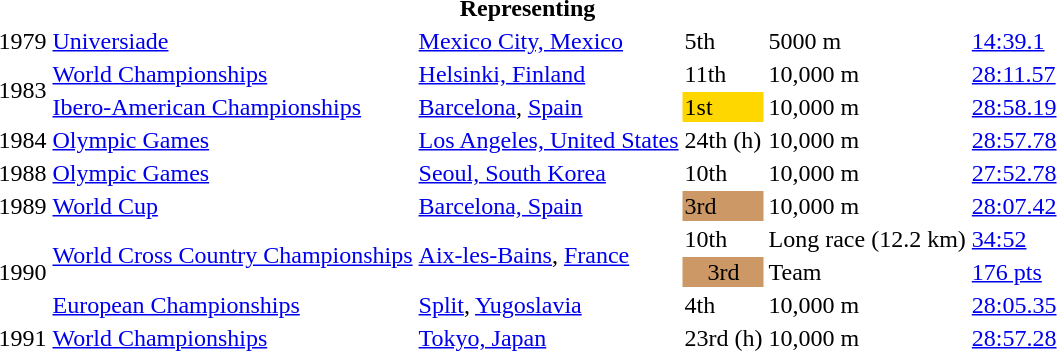<table>
<tr>
<th colspan="6">Representing </th>
</tr>
<tr>
<td>1979</td>
<td><a href='#'>Universiade</a></td>
<td><a href='#'>Mexico City, Mexico</a></td>
<td>5th</td>
<td>5000 m</td>
<td><a href='#'>14:39.1</a></td>
</tr>
<tr>
<td rowspan=2>1983</td>
<td><a href='#'>World Championships</a></td>
<td><a href='#'>Helsinki, Finland</a></td>
<td>11th</td>
<td>10,000 m</td>
<td><a href='#'>28:11.57</a></td>
</tr>
<tr>
<td><a href='#'>Ibero-American Championships</a></td>
<td><a href='#'>Barcelona</a>, <a href='#'>Spain</a></td>
<td bgcolor=gold>1st</td>
<td>10,000 m</td>
<td><a href='#'>28:58.19</a></td>
</tr>
<tr>
<td>1984</td>
<td><a href='#'>Olympic Games</a></td>
<td><a href='#'>Los Angeles, United States</a></td>
<td>24th (h)</td>
<td>10,000 m</td>
<td><a href='#'>28:57.78</a></td>
</tr>
<tr>
<td>1988</td>
<td><a href='#'>Olympic Games</a></td>
<td><a href='#'>Seoul, South Korea</a></td>
<td>10th</td>
<td>10,000 m</td>
<td><a href='#'>27:52.78</a></td>
</tr>
<tr>
<td>1989</td>
<td><a href='#'>World Cup</a></td>
<td><a href='#'>Barcelona, Spain</a></td>
<td bgcolor=cc9966>3rd</td>
<td>10,000 m</td>
<td><a href='#'>28:07.42</a></td>
</tr>
<tr>
<td rowspan=3>1990</td>
<td rowspan=2><a href='#'>World Cross Country Championships</a></td>
<td rowspan=2><a href='#'>Aix-les-Bains</a>, <a href='#'>France</a></td>
<td>10th</td>
<td>Long race (12.2 km)</td>
<td><a href='#'>34:52</a></td>
</tr>
<tr>
<td bgcolor="cc9966" align="center">3rd</td>
<td>Team</td>
<td><a href='#'>176 pts</a></td>
</tr>
<tr>
<td><a href='#'>European Championships</a></td>
<td><a href='#'>Split</a>, <a href='#'>Yugoslavia</a></td>
<td>4th</td>
<td>10,000 m</td>
<td><a href='#'>28:05.35</a></td>
</tr>
<tr>
<td>1991</td>
<td><a href='#'>World Championships</a></td>
<td><a href='#'>Tokyo, Japan</a></td>
<td align="center">23rd (h)</td>
<td>10,000 m</td>
<td><a href='#'>28:57.28</a></td>
</tr>
</table>
